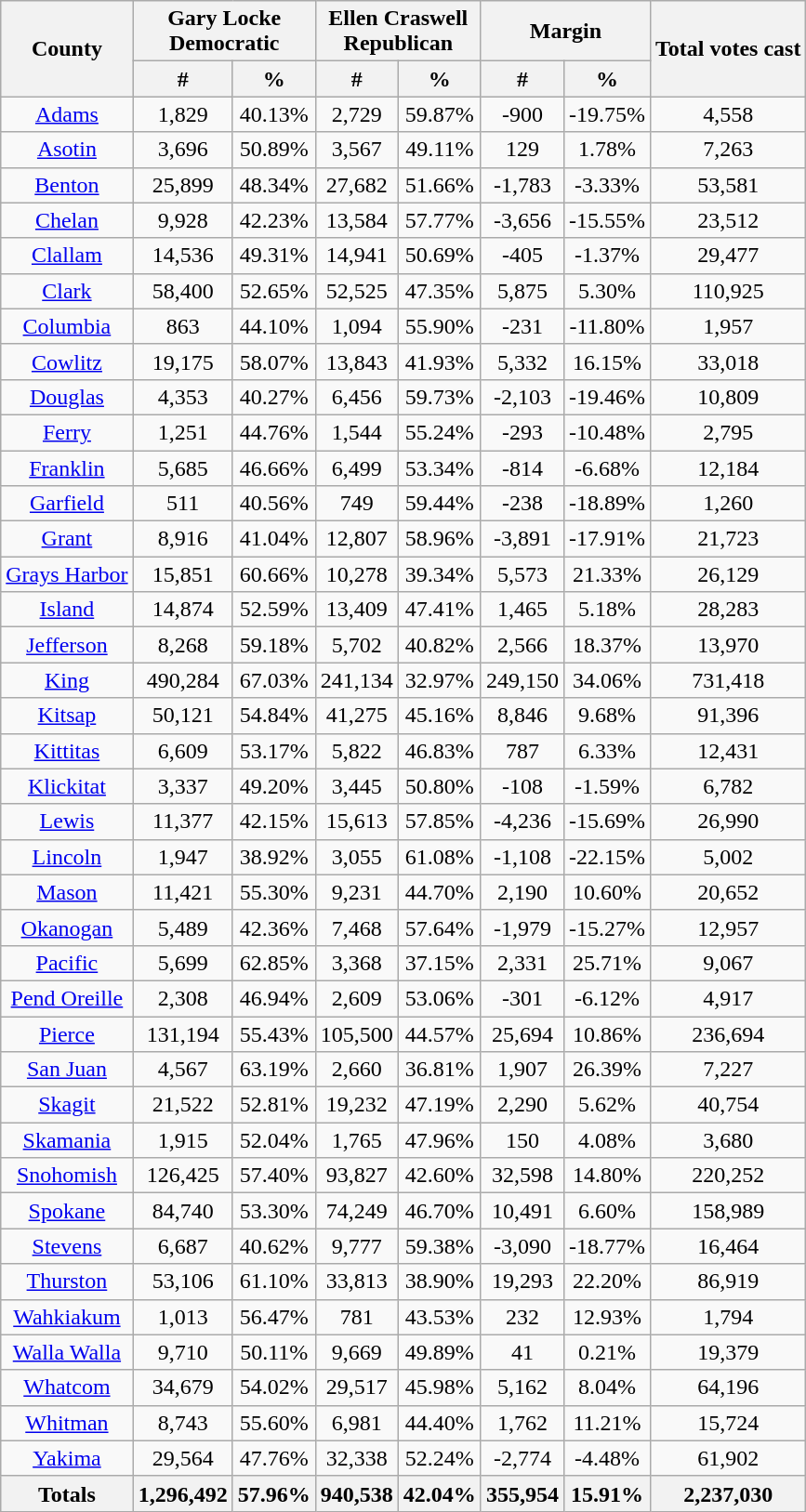<table class="wikitable sortable">
<tr>
<th style="text-align:center;" rowspan="2">County</th>
<th style="text-align:center;" colspan="2">Gary Locke<br>Democratic</th>
<th style="text-align:center;" colspan="2">Ellen Craswell<br>Republican</th>
<th style="text-align:center;" colspan="2">Margin</th>
<th style="text-align:center;" rowspan="2">Total votes cast</th>
</tr>
<tr bgcolor="lightgrey">
<th style="text-align:center;" data-sort-type="number">#</th>
<th style="text-align:center;" data-sort-type="number">%</th>
<th style="text-align:center;" data-sort-type="number">#</th>
<th style="text-align:center;" data-sort-type="number">%</th>
<th style="text-align:center;" data-sort-type="number">#</th>
<th style="text-align:center;" data-sort-type="number">%</th>
</tr>
<tr style="text-align:center;">
<td><a href='#'>Adams</a></td>
<td>1,829</td>
<td>40.13%</td>
<td>2,729</td>
<td>59.87%</td>
<td>-900</td>
<td>-19.75%</td>
<td>4,558</td>
</tr>
<tr style="text-align:center;">
<td><a href='#'>Asotin</a></td>
<td>3,696</td>
<td>50.89%</td>
<td>3,567</td>
<td>49.11%</td>
<td>129</td>
<td>1.78%</td>
<td>7,263</td>
</tr>
<tr style="text-align:center;">
<td><a href='#'>Benton</a></td>
<td>25,899</td>
<td>48.34%</td>
<td>27,682</td>
<td>51.66%</td>
<td>-1,783</td>
<td>-3.33%</td>
<td>53,581</td>
</tr>
<tr style="text-align:center;">
<td><a href='#'>Chelan</a></td>
<td>9,928</td>
<td>42.23%</td>
<td>13,584</td>
<td>57.77%</td>
<td>-3,656</td>
<td>-15.55%</td>
<td>23,512</td>
</tr>
<tr style="text-align:center;">
<td><a href='#'>Clallam</a></td>
<td>14,536</td>
<td>49.31%</td>
<td>14,941</td>
<td>50.69%</td>
<td>-405</td>
<td>-1.37%</td>
<td>29,477</td>
</tr>
<tr style="text-align:center;">
<td><a href='#'>Clark</a></td>
<td>58,400</td>
<td>52.65%</td>
<td>52,525</td>
<td>47.35%</td>
<td>5,875</td>
<td>5.30%</td>
<td>110,925</td>
</tr>
<tr style="text-align:center;">
<td><a href='#'>Columbia</a></td>
<td>863</td>
<td>44.10%</td>
<td>1,094</td>
<td>55.90%</td>
<td>-231</td>
<td>-11.80%</td>
<td>1,957</td>
</tr>
<tr style="text-align:center;">
<td><a href='#'>Cowlitz</a></td>
<td>19,175</td>
<td>58.07%</td>
<td>13,843</td>
<td>41.93%</td>
<td>5,332</td>
<td>16.15%</td>
<td>33,018</td>
</tr>
<tr style="text-align:center;">
<td><a href='#'>Douglas</a></td>
<td>4,353</td>
<td>40.27%</td>
<td>6,456</td>
<td>59.73%</td>
<td>-2,103</td>
<td>-19.46%</td>
<td>10,809</td>
</tr>
<tr style="text-align:center;">
<td><a href='#'>Ferry</a></td>
<td>1,251</td>
<td>44.76%</td>
<td>1,544</td>
<td>55.24%</td>
<td>-293</td>
<td>-10.48%</td>
<td>2,795</td>
</tr>
<tr style="text-align:center;">
<td><a href='#'>Franklin</a></td>
<td>5,685</td>
<td>46.66%</td>
<td>6,499</td>
<td>53.34%</td>
<td>-814</td>
<td>-6.68%</td>
<td>12,184</td>
</tr>
<tr style="text-align:center;">
<td><a href='#'>Garfield</a></td>
<td>511</td>
<td>40.56%</td>
<td>749</td>
<td>59.44%</td>
<td>-238</td>
<td>-18.89%</td>
<td>1,260</td>
</tr>
<tr style="text-align:center;">
<td><a href='#'>Grant</a></td>
<td>8,916</td>
<td>41.04%</td>
<td>12,807</td>
<td>58.96%</td>
<td>-3,891</td>
<td>-17.91%</td>
<td>21,723</td>
</tr>
<tr style="text-align:center;">
<td><a href='#'>Grays Harbor</a></td>
<td>15,851</td>
<td>60.66%</td>
<td>10,278</td>
<td>39.34%</td>
<td>5,573</td>
<td>21.33%</td>
<td>26,129</td>
</tr>
<tr style="text-align:center;">
<td><a href='#'>Island</a></td>
<td>14,874</td>
<td>52.59%</td>
<td>13,409</td>
<td>47.41%</td>
<td>1,465</td>
<td>5.18%</td>
<td>28,283</td>
</tr>
<tr style="text-align:center;">
<td><a href='#'>Jefferson</a></td>
<td>8,268</td>
<td>59.18%</td>
<td>5,702</td>
<td>40.82%</td>
<td>2,566</td>
<td>18.37%</td>
<td>13,970</td>
</tr>
<tr style="text-align:center;">
<td><a href='#'>King</a></td>
<td>490,284</td>
<td>67.03%</td>
<td>241,134</td>
<td>32.97%</td>
<td>249,150</td>
<td>34.06%</td>
<td>731,418</td>
</tr>
<tr style="text-align:center;">
<td><a href='#'>Kitsap</a></td>
<td>50,121</td>
<td>54.84%</td>
<td>41,275</td>
<td>45.16%</td>
<td>8,846</td>
<td>9.68%</td>
<td>91,396</td>
</tr>
<tr style="text-align:center;">
<td><a href='#'>Kittitas</a></td>
<td>6,609</td>
<td>53.17%</td>
<td>5,822</td>
<td>46.83%</td>
<td>787</td>
<td>6.33%</td>
<td>12,431</td>
</tr>
<tr style="text-align:center;">
<td><a href='#'>Klickitat</a></td>
<td>3,337</td>
<td>49.20%</td>
<td>3,445</td>
<td>50.80%</td>
<td>-108</td>
<td>-1.59%</td>
<td>6,782</td>
</tr>
<tr style="text-align:center;">
<td><a href='#'>Lewis</a></td>
<td>11,377</td>
<td>42.15%</td>
<td>15,613</td>
<td>57.85%</td>
<td>-4,236</td>
<td>-15.69%</td>
<td>26,990</td>
</tr>
<tr style="text-align:center;">
<td><a href='#'>Lincoln</a></td>
<td>1,947</td>
<td>38.92%</td>
<td>3,055</td>
<td>61.08%</td>
<td>-1,108</td>
<td>-22.15%</td>
<td>5,002</td>
</tr>
<tr style="text-align:center;">
<td><a href='#'>Mason</a></td>
<td>11,421</td>
<td>55.30%</td>
<td>9,231</td>
<td>44.70%</td>
<td>2,190</td>
<td>10.60%</td>
<td>20,652</td>
</tr>
<tr style="text-align:center;">
<td><a href='#'>Okanogan</a></td>
<td>5,489</td>
<td>42.36%</td>
<td>7,468</td>
<td>57.64%</td>
<td>-1,979</td>
<td>-15.27%</td>
<td>12,957</td>
</tr>
<tr style="text-align:center;">
<td><a href='#'>Pacific</a></td>
<td>5,699</td>
<td>62.85%</td>
<td>3,368</td>
<td>37.15%</td>
<td>2,331</td>
<td>25.71%</td>
<td>9,067</td>
</tr>
<tr style="text-align:center;">
<td><a href='#'>Pend Oreille</a></td>
<td>2,308</td>
<td>46.94%</td>
<td>2,609</td>
<td>53.06%</td>
<td>-301</td>
<td>-6.12%</td>
<td>4,917</td>
</tr>
<tr style="text-align:center;">
<td><a href='#'>Pierce</a></td>
<td>131,194</td>
<td>55.43%</td>
<td>105,500</td>
<td>44.57%</td>
<td>25,694</td>
<td>10.86%</td>
<td>236,694</td>
</tr>
<tr style="text-align:center;">
<td><a href='#'>San Juan</a></td>
<td>4,567</td>
<td>63.19%</td>
<td>2,660</td>
<td>36.81%</td>
<td>1,907</td>
<td>26.39%</td>
<td>7,227</td>
</tr>
<tr style="text-align:center;">
<td><a href='#'>Skagit</a></td>
<td>21,522</td>
<td>52.81%</td>
<td>19,232</td>
<td>47.19%</td>
<td>2,290</td>
<td>5.62%</td>
<td>40,754</td>
</tr>
<tr style="text-align:center;">
<td><a href='#'>Skamania</a></td>
<td>1,915</td>
<td>52.04%</td>
<td>1,765</td>
<td>47.96%</td>
<td>150</td>
<td>4.08%</td>
<td>3,680</td>
</tr>
<tr style="text-align:center;">
<td><a href='#'>Snohomish</a></td>
<td>126,425</td>
<td>57.40%</td>
<td>93,827</td>
<td>42.60%</td>
<td>32,598</td>
<td>14.80%</td>
<td>220,252</td>
</tr>
<tr style="text-align:center;">
<td><a href='#'>Spokane</a></td>
<td>84,740</td>
<td>53.30%</td>
<td>74,249</td>
<td>46.70%</td>
<td>10,491</td>
<td>6.60%</td>
<td>158,989</td>
</tr>
<tr style="text-align:center;">
<td><a href='#'>Stevens</a></td>
<td>6,687</td>
<td>40.62%</td>
<td>9,777</td>
<td>59.38%</td>
<td>-3,090</td>
<td>-18.77%</td>
<td>16,464</td>
</tr>
<tr style="text-align:center;">
<td><a href='#'>Thurston</a></td>
<td>53,106</td>
<td>61.10%</td>
<td>33,813</td>
<td>38.90%</td>
<td>19,293</td>
<td>22.20%</td>
<td>86,919</td>
</tr>
<tr style="text-align:center;">
<td><a href='#'>Wahkiakum</a></td>
<td>1,013</td>
<td>56.47%</td>
<td>781</td>
<td>43.53%</td>
<td>232</td>
<td>12.93%</td>
<td>1,794</td>
</tr>
<tr style="text-align:center;">
<td><a href='#'>Walla Walla</a></td>
<td>9,710</td>
<td>50.11%</td>
<td>9,669</td>
<td>49.89%</td>
<td>41</td>
<td>0.21%</td>
<td>19,379</td>
</tr>
<tr style="text-align:center;">
<td><a href='#'>Whatcom</a></td>
<td>34,679</td>
<td>54.02%</td>
<td>29,517</td>
<td>45.98%</td>
<td>5,162</td>
<td>8.04%</td>
<td>64,196</td>
</tr>
<tr style="text-align:center;">
<td><a href='#'>Whitman</a></td>
<td>8,743</td>
<td>55.60%</td>
<td>6,981</td>
<td>44.40%</td>
<td>1,762</td>
<td>11.21%</td>
<td>15,724</td>
</tr>
<tr style="text-align:center;">
<td><a href='#'>Yakima</a></td>
<td>29,564</td>
<td>47.76%</td>
<td>32,338</td>
<td>52.24%</td>
<td>-2,774</td>
<td>-4.48%</td>
<td>61,902</td>
</tr>
<tr>
<th>Totals</th>
<th>1,296,492</th>
<th>57.96%</th>
<th>940,538</th>
<th>42.04%</th>
<th>355,954</th>
<th>15.91%</th>
<th>2,237,030</th>
</tr>
</table>
